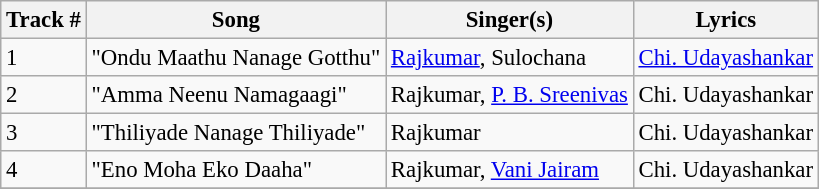<table class="wikitable" style="font-size:95%;">
<tr>
<th>Track #</th>
<th>Song</th>
<th>Singer(s)</th>
<th>Lyrics</th>
</tr>
<tr>
<td>1</td>
<td>"Ondu Maathu Nanage Gotthu"</td>
<td><a href='#'>Rajkumar</a>,  Sulochana</td>
<td><a href='#'>Chi. Udayashankar</a></td>
</tr>
<tr>
<td>2</td>
<td>"Amma Neenu Namagaagi"</td>
<td>Rajkumar, <a href='#'>P. B. Sreenivas</a></td>
<td>Chi. Udayashankar</td>
</tr>
<tr>
<td>3</td>
<td>"Thiliyade Nanage Thiliyade"</td>
<td>Rajkumar</td>
<td>Chi. Udayashankar</td>
</tr>
<tr>
<td>4</td>
<td>"Eno Moha Eko Daaha"</td>
<td>Rajkumar, <a href='#'>Vani Jairam</a></td>
<td>Chi. Udayashankar</td>
</tr>
<tr>
</tr>
</table>
